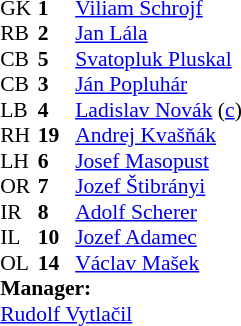<table style="font-size: 90%" cellspacing="0" cellpadding="0" align=center>
<tr>
<th width="25"></th>
<th width="25"></th>
</tr>
<tr>
<td>GK</td>
<td><strong>1</strong></td>
<td><a href='#'>Viliam Schrojf</a></td>
</tr>
<tr>
<td>RB</td>
<td><strong>2</strong></td>
<td><a href='#'>Jan Lála</a></td>
</tr>
<tr>
<td>CB</td>
<td><strong>5</strong></td>
<td><a href='#'>Svatopluk Pluskal</a></td>
</tr>
<tr>
<td>CB</td>
<td><strong>3</strong></td>
<td><a href='#'>Ján Popluhár</a></td>
</tr>
<tr>
<td>LB</td>
<td><strong>4</strong></td>
<td><a href='#'>Ladislav Novák</a> (<a href='#'>c</a>)</td>
</tr>
<tr>
<td>RH</td>
<td><strong>19</strong></td>
<td><a href='#'>Andrej Kvašňák</a></td>
</tr>
<tr>
<td>LH</td>
<td><strong>6</strong></td>
<td><a href='#'>Josef Masopust</a></td>
</tr>
<tr>
<td>OR</td>
<td><strong>7</strong></td>
<td><a href='#'>Jozef Štibrányi</a></td>
</tr>
<tr>
<td>IR</td>
<td><strong>8</strong></td>
<td><a href='#'>Adolf Scherer</a></td>
</tr>
<tr>
<td>IL</td>
<td><strong>10</strong></td>
<td><a href='#'>Jozef Adamec</a></td>
</tr>
<tr>
<td>OL</td>
<td><strong>14</strong></td>
<td><a href='#'>Václav Mašek</a></td>
</tr>
<tr>
<td colspan="3"><strong>Manager:</strong></td>
</tr>
<tr>
<td colspan="3"><a href='#'>Rudolf Vytlačil</a></td>
</tr>
</table>
